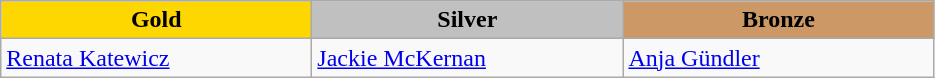<table class="wikitable" style="text-align:left">
<tr align="center">
<td width=200 bgcolor=gold><strong>Gold</strong></td>
<td width=200 bgcolor=silver><strong>Silver</strong></td>
<td width=200 bgcolor=CC9966><strong>Bronze</strong></td>
</tr>
<tr>
<td><a href='#'>Renata Katewicz</a><br><em></em></td>
<td><a href='#'>Jackie McKernan</a><br><em></em></td>
<td><a href='#'>Anja Gündler</a><br><em></em></td>
</tr>
</table>
